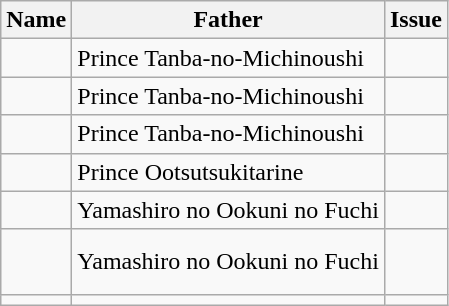<table class="wikitable sortable">
<tr>
<th>Name</th>
<th>Father</th>
<th class="unsortable">Issue</th>
</tr>
<tr>
<td></td>
<td>Prince Tanba-no-Michinoushi</td>
<td><br></td>
</tr>
<tr>
<td></td>
<td>Prince Tanba-no-Michinoushi</td>
<td></td>
</tr>
<tr>
<td></td>
<td>Prince Tanba-no-Michinoushi</td>
<td><br></td>
</tr>
<tr>
<td></td>
<td>Prince Ootsutsukitarine</td>
<td></td>
</tr>
<tr>
<td></td>
<td>Yamashiro no Ookuni no Fuchi</td>
<td><br></td>
</tr>
<tr>
<td></td>
<td>Yamashiro no Ookuni no Fuchi</td>
<td><br><br></td>
</tr>
<tr>
<td></td>
<td></td>
<td></td>
</tr>
</table>
